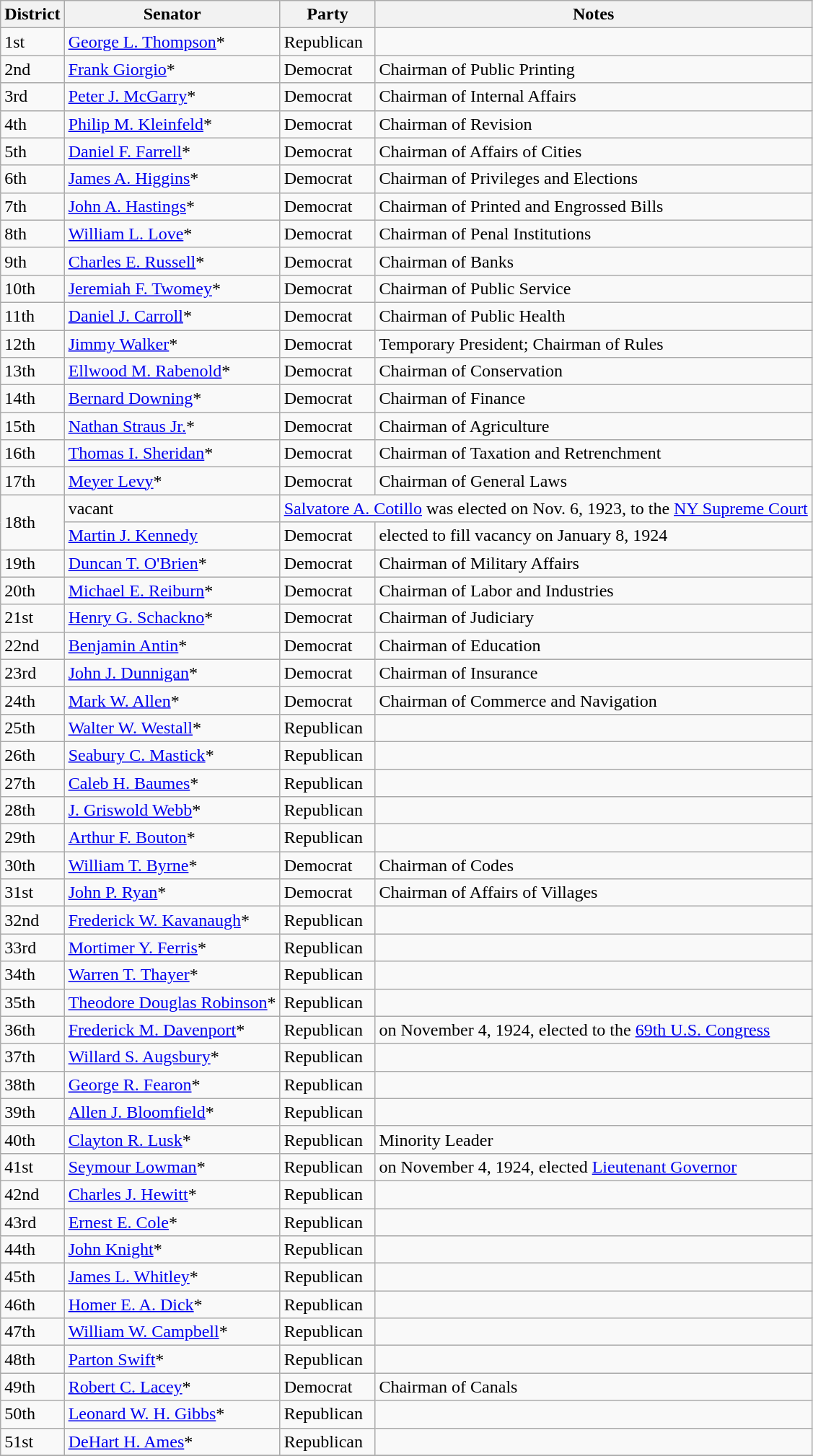<table class=wikitable>
<tr>
<th>District</th>
<th>Senator</th>
<th>Party</th>
<th>Notes</th>
</tr>
<tr>
<td>1st</td>
<td><a href='#'>George L. Thompson</a>*</td>
<td>Republican</td>
<td></td>
</tr>
<tr>
<td>2nd</td>
<td><a href='#'>Frank Giorgio</a>*</td>
<td>Democrat</td>
<td>Chairman of Public Printing</td>
</tr>
<tr>
<td>3rd</td>
<td><a href='#'>Peter J. McGarry</a>*</td>
<td>Democrat</td>
<td>Chairman of Internal Affairs</td>
</tr>
<tr>
<td>4th</td>
<td><a href='#'>Philip M. Kleinfeld</a>*</td>
<td>Democrat</td>
<td>Chairman of Revision</td>
</tr>
<tr>
<td>5th</td>
<td><a href='#'>Daniel F. Farrell</a>*</td>
<td>Democrat</td>
<td>Chairman of Affairs of Cities</td>
</tr>
<tr>
<td>6th</td>
<td><a href='#'>James A. Higgins</a>*</td>
<td>Democrat</td>
<td>Chairman of Privileges and Elections</td>
</tr>
<tr>
<td>7th</td>
<td><a href='#'>John A. Hastings</a>*</td>
<td>Democrat</td>
<td>Chairman of Printed and Engrossed Bills</td>
</tr>
<tr>
<td>8th</td>
<td><a href='#'>William L. Love</a>*</td>
<td>Democrat</td>
<td>Chairman of Penal Institutions</td>
</tr>
<tr>
<td>9th</td>
<td><a href='#'>Charles E. Russell</a>*</td>
<td>Democrat</td>
<td>Chairman of Banks</td>
</tr>
<tr>
<td>10th</td>
<td><a href='#'>Jeremiah F. Twomey</a>*</td>
<td>Democrat</td>
<td>Chairman of Public Service</td>
</tr>
<tr>
<td>11th</td>
<td><a href='#'>Daniel J. Carroll</a>*</td>
<td>Democrat</td>
<td>Chairman of Public Health</td>
</tr>
<tr>
<td>12th</td>
<td><a href='#'>Jimmy Walker</a>*</td>
<td>Democrat</td>
<td>Temporary President; Chairman of Rules</td>
</tr>
<tr>
<td>13th</td>
<td><a href='#'>Ellwood M. Rabenold</a>*</td>
<td>Democrat</td>
<td>Chairman of Conservation</td>
</tr>
<tr>
<td>14th</td>
<td><a href='#'>Bernard Downing</a>*</td>
<td>Democrat</td>
<td>Chairman of Finance</td>
</tr>
<tr>
<td>15th</td>
<td><a href='#'>Nathan Straus Jr.</a>*</td>
<td>Democrat</td>
<td>Chairman of Agriculture</td>
</tr>
<tr>
<td>16th</td>
<td><a href='#'>Thomas I. Sheridan</a>*</td>
<td>Democrat</td>
<td>Chairman of Taxation and Retrenchment</td>
</tr>
<tr>
<td>17th</td>
<td><a href='#'>Meyer Levy</a>*</td>
<td>Democrat</td>
<td>Chairman of General Laws</td>
</tr>
<tr>
<td rowspan="2">18th</td>
<td>vacant</td>
<td colspan="2"><a href='#'>Salvatore A. Cotillo</a> was elected on Nov. 6, 1923, to the <a href='#'>NY Supreme Court</a></td>
</tr>
<tr>
<td><a href='#'>Martin J. Kennedy</a></td>
<td>Democrat</td>
<td>elected to fill vacancy on January 8, 1924</td>
</tr>
<tr>
<td>19th</td>
<td><a href='#'>Duncan T. O'Brien</a>*</td>
<td>Democrat</td>
<td>Chairman of Military Affairs</td>
</tr>
<tr>
<td>20th</td>
<td><a href='#'>Michael E. Reiburn</a>*</td>
<td>Democrat</td>
<td>Chairman of Labor and Industries</td>
</tr>
<tr>
<td>21st</td>
<td><a href='#'>Henry G. Schackno</a>*</td>
<td>Democrat</td>
<td>Chairman of Judiciary</td>
</tr>
<tr>
<td>22nd</td>
<td><a href='#'>Benjamin Antin</a>*</td>
<td>Democrat</td>
<td>Chairman of Education</td>
</tr>
<tr>
<td>23rd</td>
<td><a href='#'>John J. Dunnigan</a>*</td>
<td>Democrat</td>
<td>Chairman of Insurance</td>
</tr>
<tr>
<td>24th</td>
<td><a href='#'>Mark W. Allen</a>*</td>
<td>Democrat</td>
<td>Chairman of Commerce and Navigation</td>
</tr>
<tr>
<td>25th</td>
<td><a href='#'>Walter W. Westall</a>*</td>
<td>Republican</td>
<td></td>
</tr>
<tr>
<td>26th</td>
<td><a href='#'>Seabury C. Mastick</a>*</td>
<td>Republican</td>
<td></td>
</tr>
<tr>
<td>27th</td>
<td><a href='#'>Caleb H. Baumes</a>*</td>
<td>Republican</td>
<td></td>
</tr>
<tr>
<td>28th</td>
<td><a href='#'>J. Griswold Webb</a>*</td>
<td>Republican</td>
<td></td>
</tr>
<tr>
<td>29th</td>
<td><a href='#'>Arthur F. Bouton</a>*</td>
<td>Republican</td>
<td></td>
</tr>
<tr>
<td>30th</td>
<td><a href='#'>William T. Byrne</a>*</td>
<td>Democrat</td>
<td>Chairman of Codes</td>
</tr>
<tr>
<td>31st</td>
<td><a href='#'>John P. Ryan</a>*</td>
<td>Democrat</td>
<td>Chairman of Affairs of Villages</td>
</tr>
<tr>
<td>32nd</td>
<td><a href='#'>Frederick W. Kavanaugh</a>*</td>
<td>Republican</td>
<td></td>
</tr>
<tr>
<td>33rd</td>
<td><a href='#'>Mortimer Y. Ferris</a>*</td>
<td>Republican</td>
<td></td>
</tr>
<tr>
<td>34th</td>
<td><a href='#'>Warren T. Thayer</a>*</td>
<td>Republican</td>
<td></td>
</tr>
<tr>
<td>35th</td>
<td><a href='#'>Theodore Douglas Robinson</a>*</td>
<td>Republican</td>
<td></td>
</tr>
<tr>
<td>36th</td>
<td><a href='#'>Frederick M. Davenport</a>*</td>
<td>Republican</td>
<td>on November 4, 1924, elected to the <a href='#'>69th U.S. Congress</a></td>
</tr>
<tr>
<td>37th</td>
<td><a href='#'>Willard S. Augsbury</a>*</td>
<td>Republican</td>
<td></td>
</tr>
<tr>
<td>38th</td>
<td><a href='#'>George R. Fearon</a>*</td>
<td>Republican</td>
<td></td>
</tr>
<tr>
<td>39th</td>
<td><a href='#'>Allen J. Bloomfield</a>*</td>
<td>Republican</td>
<td></td>
</tr>
<tr>
<td>40th</td>
<td><a href='#'>Clayton R. Lusk</a>*</td>
<td>Republican</td>
<td>Minority Leader</td>
</tr>
<tr>
<td>41st</td>
<td><a href='#'>Seymour Lowman</a>*</td>
<td>Republican</td>
<td>on November 4, 1924, elected <a href='#'>Lieutenant Governor</a></td>
</tr>
<tr>
<td>42nd</td>
<td><a href='#'>Charles J. Hewitt</a>*</td>
<td>Republican</td>
<td></td>
</tr>
<tr>
<td>43rd</td>
<td><a href='#'>Ernest E. Cole</a>*</td>
<td>Republican</td>
<td></td>
</tr>
<tr>
<td>44th</td>
<td><a href='#'>John Knight</a>*</td>
<td>Republican</td>
<td></td>
</tr>
<tr>
<td>45th</td>
<td><a href='#'>James L. Whitley</a>*</td>
<td>Republican</td>
<td></td>
</tr>
<tr>
<td>46th</td>
<td><a href='#'>Homer E. A. Dick</a>*</td>
<td>Republican</td>
<td></td>
</tr>
<tr>
<td>47th</td>
<td><a href='#'>William W. Campbell</a>*</td>
<td>Republican</td>
<td></td>
</tr>
<tr>
<td>48th</td>
<td><a href='#'>Parton Swift</a>*</td>
<td>Republican</td>
<td></td>
</tr>
<tr>
<td>49th</td>
<td><a href='#'>Robert C. Lacey</a>*</td>
<td>Democrat</td>
<td>Chairman of Canals</td>
</tr>
<tr>
<td>50th</td>
<td><a href='#'>Leonard W. H. Gibbs</a>*</td>
<td>Republican</td>
<td></td>
</tr>
<tr>
<td>51st</td>
<td><a href='#'>DeHart H. Ames</a>*</td>
<td>Republican</td>
<td></td>
</tr>
<tr>
</tr>
</table>
